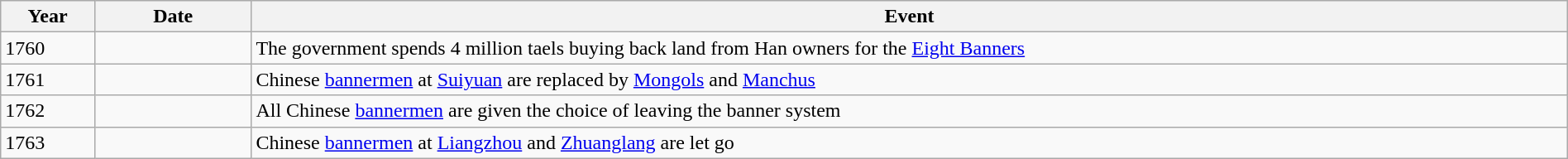<table class="wikitable" style="width:100%;">
<tr>
<th style="width:6%">Year</th>
<th style="width:10%">Date</th>
<th>Event</th>
</tr>
<tr>
<td>1760</td>
<td></td>
<td>The government spends 4 million taels buying back land from Han owners for the <a href='#'>Eight Banners</a></td>
</tr>
<tr>
<td>1761</td>
<td></td>
<td>Chinese <a href='#'>bannermen</a> at <a href='#'>Suiyuan</a> are replaced by <a href='#'>Mongols</a> and <a href='#'>Manchus</a></td>
</tr>
<tr>
<td>1762</td>
<td></td>
<td>All Chinese <a href='#'>bannermen</a> are given the choice of leaving the banner system</td>
</tr>
<tr>
<td>1763</td>
<td></td>
<td>Chinese <a href='#'>bannermen</a> at <a href='#'>Liangzhou</a> and <a href='#'>Zhuanglang</a> are let go</td>
</tr>
</table>
